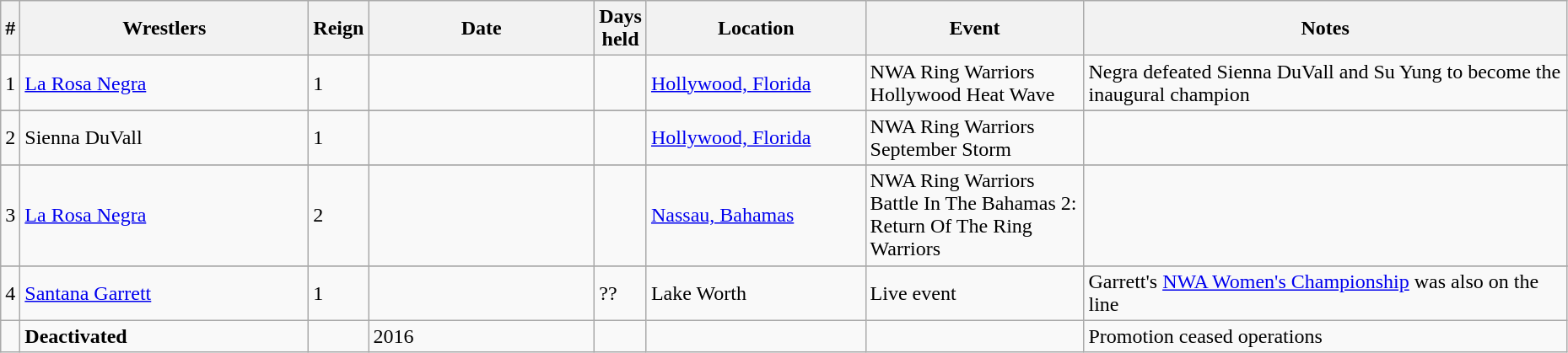<table class="wikitable sortable" width=98%>
<tr>
<th width=0%>#</th>
<th width=20%>Wrestlers</th>
<th width=0%>Reign</th>
<th width=16%>Date</th>
<th width=0%>Days<br>held</th>
<th width=15%>Location</th>
<th width=15%>Event</th>
<th width=44% class="unsortable">Notes</th>
</tr>
<tr>
<td>1</td>
<td><a href='#'>La Rosa Negra</a></td>
<td>1</td>
<td></td>
<td></td>
<td><a href='#'>Hollywood, Florida</a></td>
<td>NWA Ring Warriors Hollywood Heat Wave</td>
<td>Negra defeated Sienna DuVall and Su Yung to become the inaugural champion</td>
</tr>
<tr>
</tr>
<tr>
<td>2</td>
<td>Sienna DuVall</td>
<td>1</td>
<td></td>
<td></td>
<td><a href='#'>Hollywood, Florida</a></td>
<td>NWA Ring Warriors September Storm</td>
<td></td>
</tr>
<tr>
</tr>
<tr>
<td>3</td>
<td><a href='#'>La Rosa Negra</a></td>
<td>2</td>
<td></td>
<td></td>
<td><a href='#'>Nassau, Bahamas</a></td>
<td>NWA Ring Warriors Battle In The Bahamas 2: Return Of The Ring Warriors</td>
<td></td>
</tr>
<tr>
</tr>
<tr>
<td>4</td>
<td><a href='#'>Santana Garrett</a></td>
<td>1</td>
<td></td>
<td>??</td>
<td>Lake Worth</td>
<td>Live event</td>
<td>Garrett's <a href='#'>NWA Women's Championship</a> was also on the line</td>
</tr>
<tr>
<td></td>
<td><strong>Deactivated</strong></td>
<td></td>
<td>2016</td>
<td></td>
<td></td>
<td></td>
<td>Promotion ceased operations</td>
</tr>
</table>
